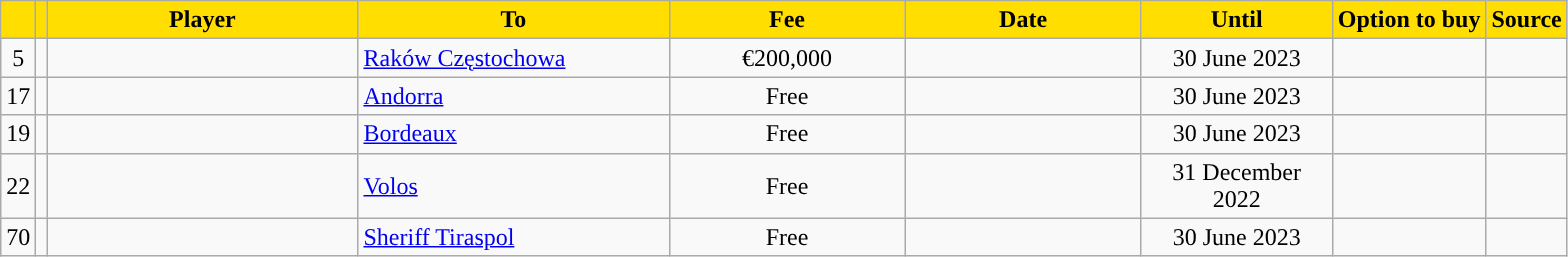<table class="wikitable sortable">
<tr>
<th style="background:#FFDE00"></th>
<th style="background:#FFDE00"></th>
<th width=200 style="background:#FFDE00">Player</th>
<th width=200 style="background:#FFDE00">To</th>
<th width=150 style="background:#FFDE00">Fee</th>
<th width=150 style="background:#FFDE00">Date</th>
<th width=120 style="background:#FFDE00">Until</th>
<th style="background:#FFDE00">Option to buy</th>
<th style="background:#FFDE00">Source</th>
</tr>
<tr>
<td align=center>5</td>
<td align=center></td>
<td></td>
<td> <a href='#'>Raków Częstochowa</a></td>
<td align=center>€200,000</td>
<td align=center></td>
<td align=center>30 June 2023</td>
<td align=center></td>
<td align=center></td>
</tr>
<tr>
<td align=center>17</td>
<td align=center></td>
<td></td>
<td> <a href='#'>Andorra</a></td>
<td align=center>Free</td>
<td align=center></td>
<td align=center>30 June 2023</td>
<td align=center></td>
<td align=center></td>
</tr>
<tr>
<td align=center>19</td>
<td align=center></td>
<td></td>
<td> <a href='#'>Bordeaux</a></td>
<td align=center>Free</td>
<td align=center></td>
<td align=center>30 June 2023</td>
<td align=center></td>
<td align=center></td>
</tr>
<tr>
<td align=center>22</td>
<td align=center></td>
<td></td>
<td> <a href='#'>Volos</a></td>
<td align=center>Free</td>
<td align=center></td>
<td align=center>31 December 2022</td>
<td align=center></td>
<td align=center></td>
</tr>
<tr>
<td align=center>70</td>
<td align=center></td>
<td></td>
<td> <a href='#'>Sheriff Tiraspol</a></td>
<td align=center>Free</td>
<td align=center></td>
<td align=center>30 June 2023</td>
<td align=center></td>
<td align=center></td>
</tr>
</table>
